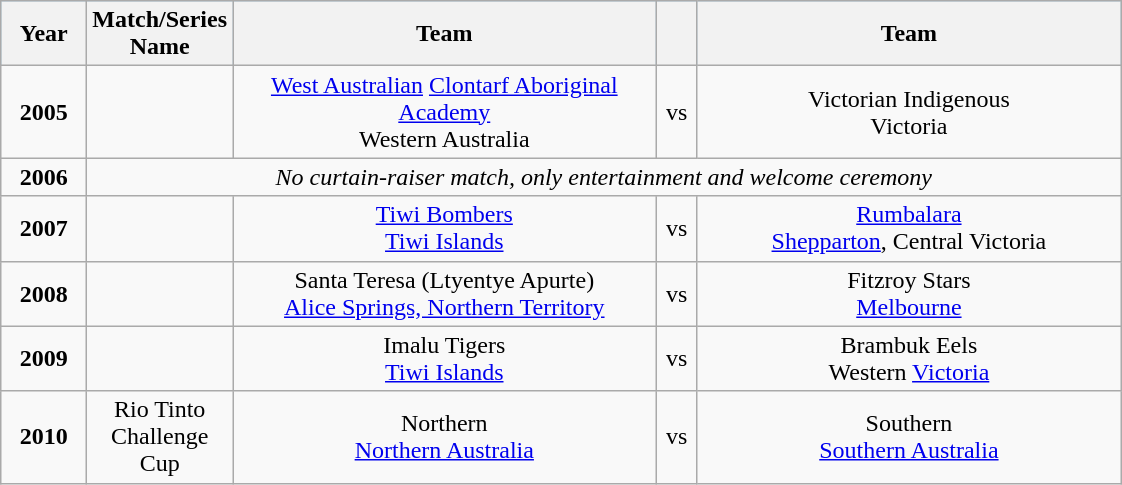<table class="wikitable" style="text-align:center">
<tr bgcolor=#87cefa>
<th width=50px>Year</th>
<th width=50px>Match/Series Name</th>
<th width=275px>Team</th>
<th width=20px></th>
<th width=275px>Team</th>
</tr>
<tr>
<td><strong>2005</strong></td>
<td></td>
<td><a href='#'>West Australian</a> <a href='#'>Clontarf Aboriginal Academy</a><br><span>Western Australia</span></td>
<td align=center>vs</td>
<td>Victorian Indigenous<br><span>Victoria</span></td>
</tr>
<tr>
<td><strong>2006</strong></td>
<td colspan=4><em>No curtain-raiser match, only entertainment and welcome ceremony</em></td>
</tr>
<tr>
<td><strong>2007</strong></td>
<td></td>
<td><a href='#'>Tiwi Bombers</a><br><span><a href='#'>Tiwi Islands</a></span></td>
<td align=center>vs</td>
<td><a href='#'>Rumbalara</a><br><span><a href='#'>Shepparton</a>, Central Victoria</span></td>
</tr>
<tr>
<td><strong>2008</strong></td>
<td></td>
<td>Santa Teresa (Ltyentye Apurte)<br><span><a href='#'>Alice Springs, Northern Territory</a></span></td>
<td align=center>vs</td>
<td>Fitzroy Stars<br><span><a href='#'>Melbourne</a></span></td>
</tr>
<tr>
<td><strong>2009</strong></td>
<td></td>
<td>Imalu Tigers<br><span><a href='#'>Tiwi Islands</a></span></td>
<td align=center>vs</td>
<td>Brambuk Eels<br><span>Western <a href='#'>Victoria</a></span></td>
</tr>
<tr>
<td><strong>2010</strong></td>
<td>Rio Tinto Challenge Cup</td>
<td>Northern<br><span><a href='#'>Northern Australia</a></span></td>
<td align=center>vs</td>
<td>Southern<br><span><a href='#'>Southern Australia</a></span><br></td>
</tr>
</table>
